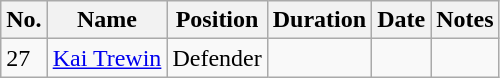<table class="wikitable">
<tr>
<th>No.</th>
<th>Name</th>
<th>Position</th>
<th>Duration</th>
<th>Date</th>
<th>Notes</th>
</tr>
<tr>
<td>27</td>
<td><a href='#'>Kai Trewin</a></td>
<td>Defender</td>
<td></td>
<td></td>
<td></td>
</tr>
</table>
